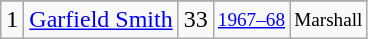<table class="wikitable">
<tr>
</tr>
<tr>
<td>1</td>
<td><a href='#'>Garfield Smith</a></td>
<td>33</td>
<td style="font-size:80%;"><a href='#'>1967–68</a></td>
<td style="font-size:80%;">Marshall</td>
</tr>
</table>
